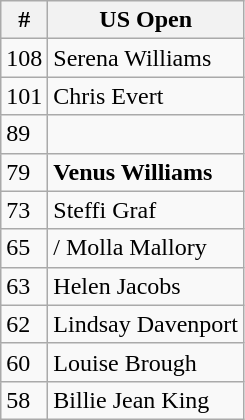<table class="wikitable">
<tr>
<th style="width:18px;">#</th>
<th>US Open</th>
</tr>
<tr>
<td>108</td>
<td> Serena Williams</td>
</tr>
<tr>
<td>101</td>
<td> Chris Evert</td>
</tr>
<tr>
<td>89</td>
<td></td>
</tr>
<tr>
<td>79</td>
<td> <strong>Venus Williams</strong></td>
</tr>
<tr>
<td>73</td>
<td> Steffi Graf</td>
</tr>
<tr>
<td>65</td>
<td>/ Molla Mallory</td>
</tr>
<tr>
<td>63</td>
<td> Helen Jacobs</td>
</tr>
<tr>
<td>62</td>
<td> Lindsay Davenport</td>
</tr>
<tr>
<td>60</td>
<td> Louise Brough</td>
</tr>
<tr>
<td>58</td>
<td> Billie Jean King</td>
</tr>
</table>
